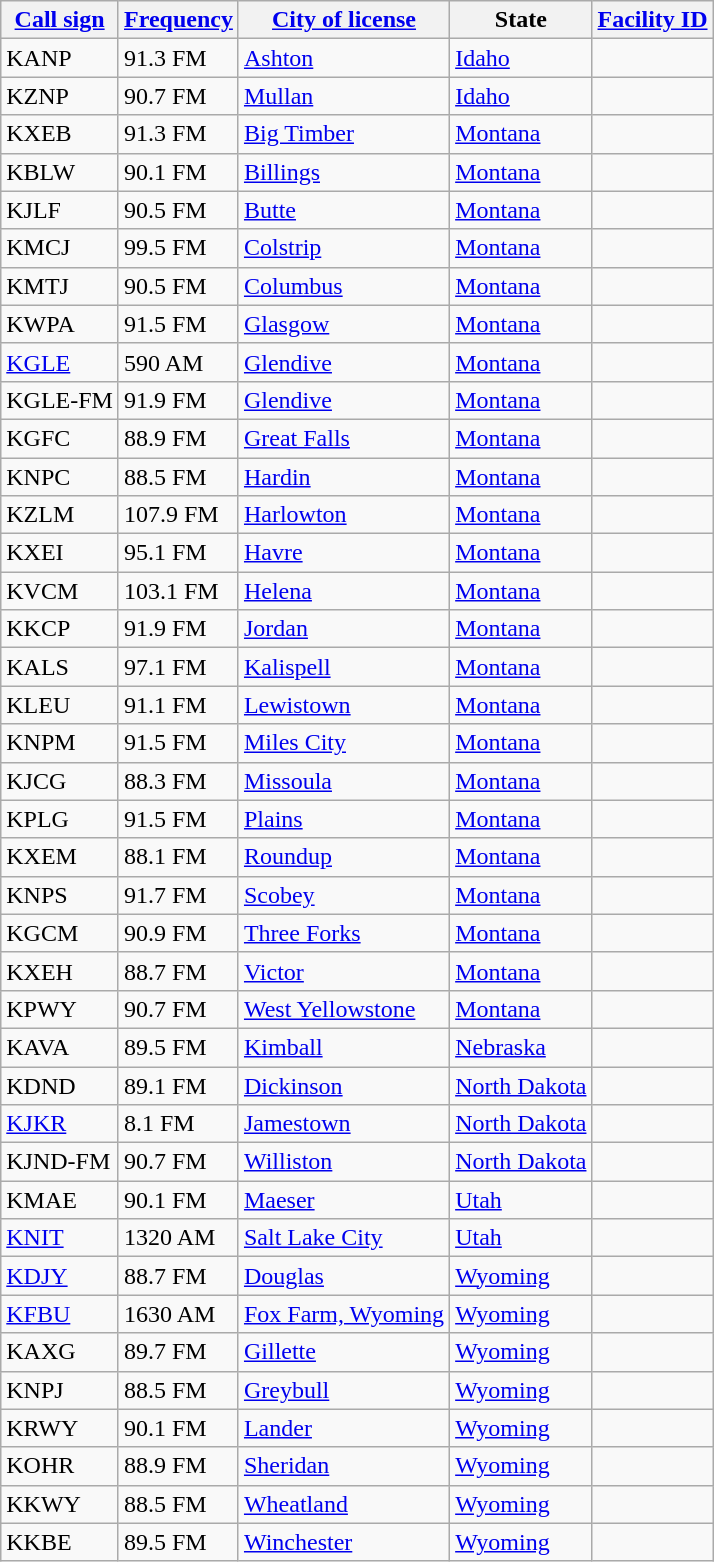<table class="wikitable sortable">
<tr>
<th><a href='#'>Call sign</a></th>
<th data-sort-type="number"><a href='#'>Frequency</a></th>
<th><a href='#'>City of license</a></th>
<th>State</th>
<th data-sort-type="number"><a href='#'>Facility ID</a></th>
</tr>
<tr>
<td>KANP</td>
<td>91.3 FM</td>
<td><a href='#'>Ashton</a></td>
<td><a href='#'>Idaho</a></td>
<td></td>
</tr>
<tr>
<td>KZNP</td>
<td>90.7 FM</td>
<td><a href='#'>Mullan</a></td>
<td><a href='#'>Idaho</a></td>
<td></td>
</tr>
<tr>
<td>KXEB</td>
<td>91.3 FM</td>
<td><a href='#'>Big Timber</a></td>
<td><a href='#'>Montana</a></td>
<td></td>
</tr>
<tr>
<td>KBLW</td>
<td>90.1 FM</td>
<td><a href='#'>Billings</a></td>
<td><a href='#'>Montana</a></td>
<td></td>
</tr>
<tr>
<td>KJLF</td>
<td>90.5 FM</td>
<td><a href='#'>Butte</a></td>
<td><a href='#'>Montana</a></td>
<td></td>
</tr>
<tr>
<td>KMCJ</td>
<td>99.5 FM</td>
<td><a href='#'>Colstrip</a></td>
<td><a href='#'>Montana</a></td>
<td></td>
</tr>
<tr>
<td>KMTJ</td>
<td>90.5 FM</td>
<td><a href='#'>Columbus</a></td>
<td><a href='#'>Montana</a></td>
<td></td>
</tr>
<tr>
<td>KWPA</td>
<td>91.5 FM</td>
<td><a href='#'>Glasgow</a></td>
<td><a href='#'>Montana</a></td>
<td></td>
</tr>
<tr>
<td><a href='#'>KGLE</a></td>
<td>590 AM</td>
<td><a href='#'>Glendive</a></td>
<td><a href='#'>Montana</a></td>
<td></td>
</tr>
<tr>
<td>KGLE-FM</td>
<td>91.9 FM</td>
<td><a href='#'>Glendive</a></td>
<td><a href='#'>Montana</a></td>
<td></td>
</tr>
<tr>
<td>KGFC</td>
<td>88.9 FM</td>
<td><a href='#'>Great Falls</a></td>
<td><a href='#'>Montana</a></td>
<td></td>
</tr>
<tr>
<td>KNPC</td>
<td>88.5 FM</td>
<td><a href='#'>Hardin</a></td>
<td><a href='#'>Montana</a></td>
<td></td>
</tr>
<tr>
<td>KZLM</td>
<td>107.9 FM</td>
<td><a href='#'>Harlowton</a></td>
<td><a href='#'>Montana</a></td>
<td></td>
</tr>
<tr>
<td>KXEI</td>
<td>95.1 FM</td>
<td><a href='#'>Havre</a></td>
<td><a href='#'>Montana</a></td>
<td></td>
</tr>
<tr>
<td>KVCM</td>
<td>103.1 FM</td>
<td><a href='#'>Helena</a></td>
<td><a href='#'>Montana</a></td>
<td></td>
</tr>
<tr>
<td>KKCP</td>
<td>91.9 FM</td>
<td><a href='#'>Jordan</a></td>
<td><a href='#'>Montana</a></td>
<td></td>
</tr>
<tr>
<td>KALS</td>
<td>97.1 FM</td>
<td><a href='#'>Kalispell</a></td>
<td><a href='#'>Montana</a></td>
<td></td>
</tr>
<tr>
<td>KLEU</td>
<td>91.1 FM</td>
<td><a href='#'>Lewistown</a></td>
<td><a href='#'>Montana</a></td>
<td></td>
</tr>
<tr>
<td>KNPM</td>
<td>91.5 FM</td>
<td><a href='#'>Miles City</a></td>
<td><a href='#'>Montana</a></td>
<td></td>
</tr>
<tr>
<td>KJCG</td>
<td>88.3 FM</td>
<td><a href='#'>Missoula</a></td>
<td><a href='#'>Montana</a></td>
<td></td>
</tr>
<tr>
<td>KPLG</td>
<td>91.5 FM</td>
<td><a href='#'>Plains</a></td>
<td><a href='#'>Montana</a></td>
<td></td>
</tr>
<tr>
<td>KXEM</td>
<td>88.1 FM</td>
<td><a href='#'>Roundup</a></td>
<td><a href='#'>Montana</a></td>
<td></td>
</tr>
<tr>
<td>KNPS</td>
<td>91.7 FM</td>
<td><a href='#'>Scobey</a></td>
<td><a href='#'>Montana</a></td>
<td></td>
</tr>
<tr>
<td>KGCM</td>
<td>90.9 FM</td>
<td><a href='#'>Three Forks</a></td>
<td><a href='#'>Montana</a></td>
<td></td>
</tr>
<tr>
<td>KXEH</td>
<td>88.7 FM</td>
<td><a href='#'>Victor</a></td>
<td><a href='#'>Montana</a></td>
<td></td>
</tr>
<tr>
<td>KPWY</td>
<td>90.7 FM</td>
<td><a href='#'>West Yellowstone</a></td>
<td><a href='#'>Montana</a></td>
<td></td>
</tr>
<tr>
<td>KAVA</td>
<td>89.5 FM</td>
<td><a href='#'>Kimball</a></td>
<td><a href='#'>Nebraska</a></td>
<td></td>
</tr>
<tr>
<td>KDND</td>
<td>89.1 FM</td>
<td><a href='#'>Dickinson</a></td>
<td><a href='#'>North Dakota</a></td>
<td></td>
</tr>
<tr>
<td><a href='#'>KJKR</a></td>
<td>8.1 FM</td>
<td><a href='#'>Jamestown</a></td>
<td><a href='#'>North Dakota</a></td>
<td></td>
</tr>
<tr>
<td>KJND-FM</td>
<td>90.7 FM</td>
<td><a href='#'>Williston</a></td>
<td><a href='#'>North Dakota</a></td>
<td></td>
</tr>
<tr>
<td>KMAE</td>
<td>90.1 FM</td>
<td><a href='#'>Maeser</a></td>
<td><a href='#'>Utah</a></td>
<td></td>
</tr>
<tr>
<td><a href='#'>KNIT</a></td>
<td>1320 AM</td>
<td><a href='#'>Salt Lake City</a></td>
<td><a href='#'>Utah</a></td>
<td></td>
</tr>
<tr>
<td><a href='#'>KDJY</a></td>
<td>88.7 FM</td>
<td><a href='#'>Douglas</a></td>
<td><a href='#'>Wyoming</a></td>
<td></td>
</tr>
<tr>
<td><a href='#'>KFBU</a></td>
<td>1630 AM</td>
<td><a href='#'>Fox Farm, Wyoming</a></td>
<td><a href='#'>Wyoming</a></td>
<td></td>
</tr>
<tr>
<td>KAXG</td>
<td>89.7 FM</td>
<td><a href='#'>Gillette</a></td>
<td><a href='#'>Wyoming</a></td>
<td></td>
</tr>
<tr>
<td>KNPJ</td>
<td>88.5 FM</td>
<td><a href='#'>Greybull</a></td>
<td><a href='#'>Wyoming</a></td>
<td></td>
</tr>
<tr>
<td>KRWY</td>
<td>90.1 FM</td>
<td><a href='#'>Lander</a></td>
<td><a href='#'>Wyoming</a></td>
<td></td>
</tr>
<tr>
<td>KOHR</td>
<td>88.9 FM</td>
<td><a href='#'>Sheridan</a></td>
<td><a href='#'>Wyoming</a></td>
<td></td>
</tr>
<tr>
<td>KKWY</td>
<td>88.5 FM</td>
<td><a href='#'>Wheatland</a></td>
<td><a href='#'>Wyoming</a></td>
<td></td>
</tr>
<tr>
<td>KKBE</td>
<td>89.5 FM</td>
<td><a href='#'>Winchester</a></td>
<td><a href='#'>Wyoming</a></td>
<td></td>
</tr>
</table>
